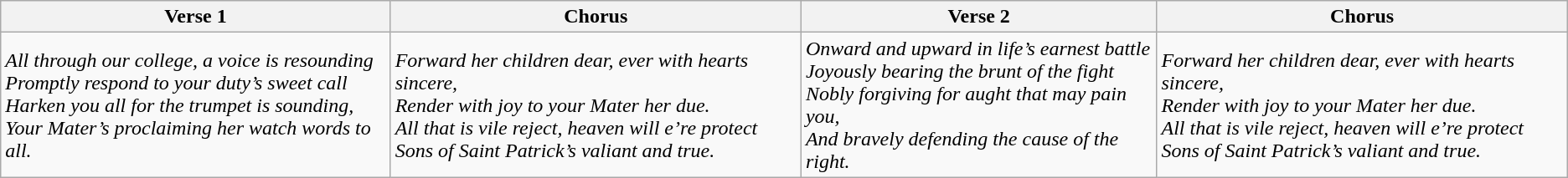<table class="wikitable">
<tr>
<th>Verse 1</th>
<th>Chorus</th>
<th>Verse 2</th>
<th>Chorus</th>
</tr>
<tr>
<td><em>All through our college, a voice is resounding</em><br><em>Promptly respond to your duty’s sweet call</em><br><em>Harken you all for the trumpet is sounding,</em><br><em>Your Mater’s proclaiming her watch words to all.</em></td>
<td><em>Forward her children dear, ever with hearts sincere,</em><br><em>Render with joy to your Mater her due.</em><br><em>All that is vile reject, heaven will e’re protect</em><br><em>Sons of Saint Patrick’s valiant and true.</em></td>
<td><em>Onward and upward in life’s earnest battle</em><br><em>Joyously bearing the brunt of the fight</em><br><em>Nobly forgiving for aught that may pain you,</em><br><em>And bravely defending the cause of the right.</em></td>
<td><em>Forward her children dear, ever with hearts sincere,</em><br><em>Render with joy to your Mater her due.</em><br><em>All that is vile reject, heaven will e’re protect</em><br><em>Sons of Saint Patrick’s valiant and true.</em></td>
</tr>
</table>
